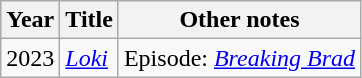<table class="wikitable">
<tr>
<th>Year</th>
<th>Title</th>
<th>Other notes</th>
</tr>
<tr>
<td>2023</td>
<td><em><a href='#'>Loki</a></em></td>
<td>Episode: <em><a href='#'>Breaking Brad</a></em></td>
</tr>
</table>
